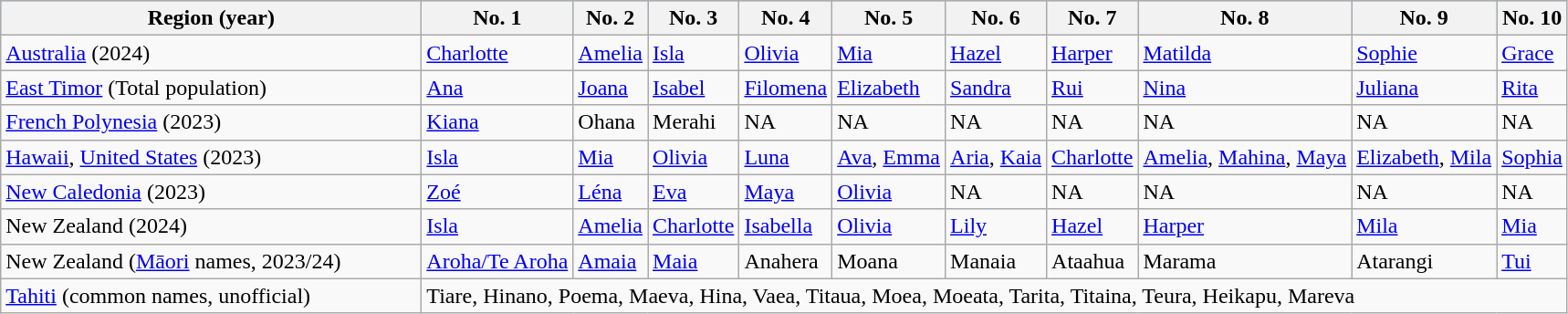<table class="wikitable">
<tr style="background:#a0d0ff;">
<th width=300>Region (year)</th>
<th>No. 1</th>
<th>No. 2</th>
<th>No. 3</th>
<th>No. 4</th>
<th>No. 5</th>
<th>No. 6</th>
<th>No. 7</th>
<th>No. 8</th>
<th>No. 9</th>
<th>No. 10</th>
</tr>
<tr>
<td><a href='#'>Australia</a> (2024)</td>
<td><a href='#'>Charlotte</a></td>
<td><a href='#'>Amelia</a></td>
<td><a href='#'>Isla</a></td>
<td><a href='#'>Olivia</a></td>
<td><a href='#'>Mia</a></td>
<td><a href='#'>Hazel</a></td>
<td><a href='#'>Harper</a></td>
<td><a href='#'>Matilda</a></td>
<td><a href='#'>Sophie</a></td>
<td><a href='#'>Grace</a></td>
</tr>
<tr>
<td><a href='#'>East Timor</a> (Total population)</td>
<td><a href='#'>Ana</a></td>
<td><a href='#'>Joana</a></td>
<td><a href='#'>Isabel</a></td>
<td><a href='#'>Filomena</a></td>
<td><a href='#'>Elizabeth</a></td>
<td><a href='#'>Sandra</a></td>
<td><a href='#'>Rui</a></td>
<td><a href='#'>Nina</a></td>
<td><a href='#'>Juliana</a></td>
<td><a href='#'>Rita</a></td>
</tr>
<tr>
<td><a href='#'>French Polynesia</a> (2023)</td>
<td><a href='#'>Kiana</a></td>
<td>Ohana</td>
<td>Merahi</td>
<td>NA</td>
<td>NA</td>
<td>NA</td>
<td>NA</td>
<td>NA</td>
<td>NA</td>
<td>NA</td>
</tr>
<tr>
<td><a href='#'>Hawaii</a>, <a href='#'>United States</a> (2023)</td>
<td><a href='#'>Isla</a></td>
<td><a href='#'>Mia</a></td>
<td><a href='#'>Olivia</a></td>
<td><a href='#'>Luna</a></td>
<td><a href='#'>Ava</a>, <a href='#'>Emma</a></td>
<td><a href='#'>Aria</a>, <a href='#'>Kaia</a></td>
<td><a href='#'>Charlotte</a></td>
<td><a href='#'>Amelia</a>, <a href='#'>Mahina</a>, <a href='#'>Maya</a></td>
<td><a href='#'>Elizabeth</a>, <a href='#'>Mila</a></td>
<td><a href='#'>Sophia</a></td>
</tr>
<tr>
<td><a href='#'>New Caledonia</a> (2023)</td>
<td><a href='#'>Zoé</a></td>
<td><a href='#'>Léna</a></td>
<td><a href='#'>Eva</a></td>
<td><a href='#'>Maya</a></td>
<td><a href='#'>Olivia</a></td>
<td>NA</td>
<td>NA</td>
<td>NA</td>
<td>NA</td>
<td>NA</td>
</tr>
<tr>
<td>New Zealand (2024)</td>
<td><a href='#'>Isla</a></td>
<td><a href='#'>Amelia</a></td>
<td><a href='#'>Charlotte</a></td>
<td><a href='#'>Isabella</a></td>
<td><a href='#'>Olivia</a></td>
<td><a href='#'>Lily</a></td>
<td><a href='#'>Hazel</a></td>
<td><a href='#'>Harper</a></td>
<td><a href='#'>Mila</a></td>
<td><a href='#'>Mia</a></td>
</tr>
<tr>
<td>New Zealand (<a href='#'>Māori</a> names, 2023/24)</td>
<td><a href='#'>Aroha/Te Aroha</a></td>
<td><a href='#'>Amaia</a></td>
<td><a href='#'>Maia</a></td>
<td>Anahera</td>
<td>Moana</td>
<td>Manaia</td>
<td>Ataahua</td>
<td>Marama</td>
<td>Atarangi</td>
<td><a href='#'>Tui</a></td>
</tr>
<tr>
<td><a href='#'>Tahiti</a> (common names, unofficial)</td>
<td colspan="10">Tiare, Hinano, Poema, Maeva, Hina, Vaea, Titaua, Moea, Moeata, Tarita, Titaina, Teura, Heikapu, Mareva</td>
</tr>
</table>
